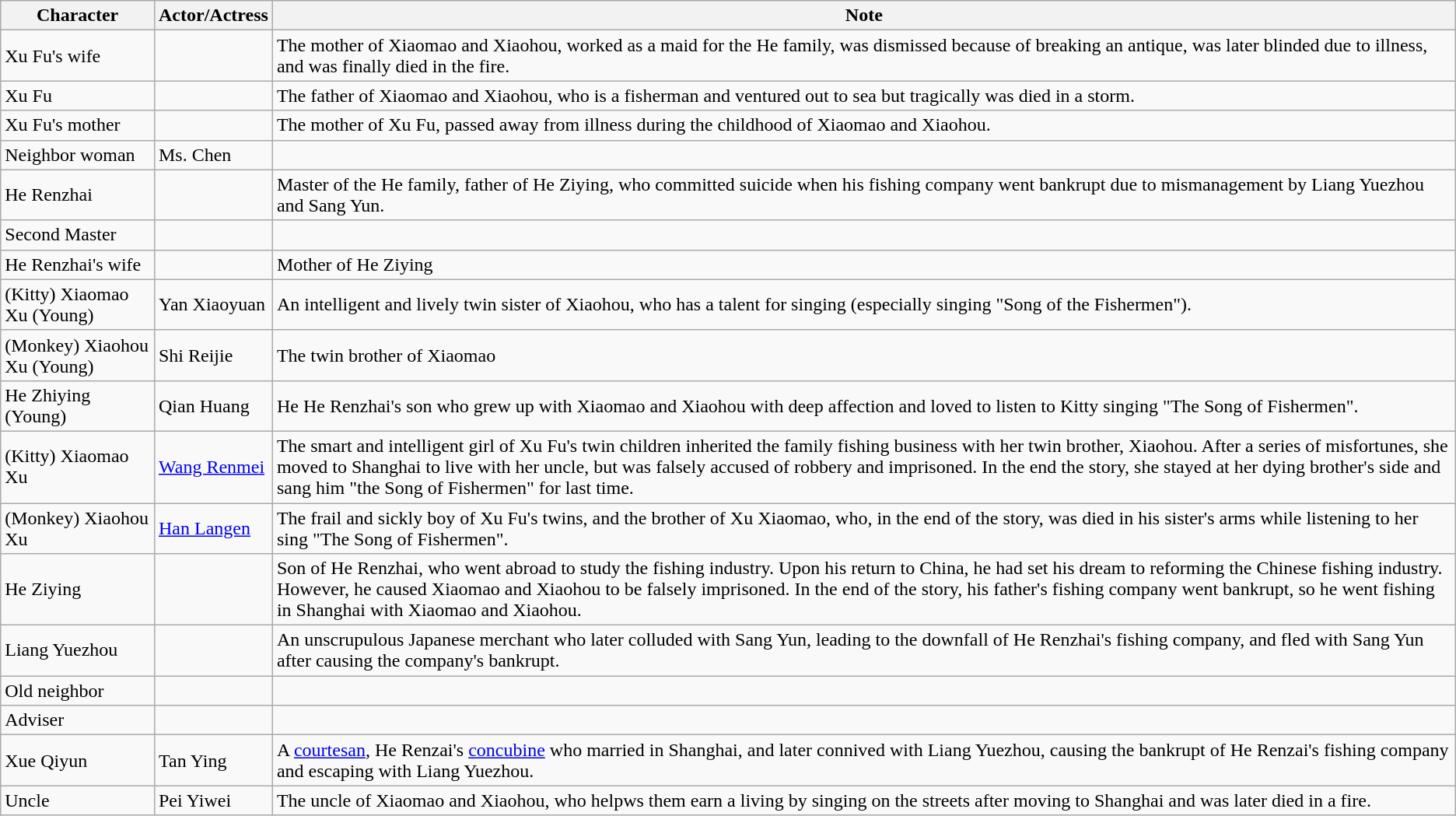<table class="wikitable">
<tr>
<th>Character</th>
<th>Actor/Actress</th>
<th>Note</th>
</tr>
<tr>
<td>Xu Fu's wife</td>
<td></td>
<td>The mother of Xiaomao and Xiaohou, worked as a maid for the He family, was dismissed because of breaking an antique, was later blinded due to illness, and was finally died in the fire.</td>
</tr>
<tr>
<td>Xu Fu</td>
<td></td>
<td>The father of Xiaomao and Xiaohou, who is a fisherman and ventured out to sea but tragically was died in a storm.</td>
</tr>
<tr>
<td>Xu Fu's mother</td>
<td></td>
<td>The mother of Xu Fu, passed away from illness during the childhood of Xiaomao and Xiaohou.</td>
</tr>
<tr>
<td>Neighbor woman</td>
<td>Ms. Chen</td>
<td></td>
</tr>
<tr>
<td>He Renzhai</td>
<td></td>
<td>Master of the He family, father of He Ziying, who committed suicide when his fishing company went bankrupt due to mismanagement by Liang Yuezhou and Sang Yun.</td>
</tr>
<tr>
<td>Second Master</td>
<td></td>
<td></td>
</tr>
<tr>
<td>He Renzhai's wife</td>
<td></td>
<td>Mother of He Ziying</td>
</tr>
<tr>
<td>(Kitty) Xiaomao Xu (Young)</td>
<td>Yan Xiaoyuan</td>
<td>An intelligent and lively twin sister of Xiaohou, who has a talent for singing (especially singing "Song of the Fishermen").</td>
</tr>
<tr>
<td>(Monkey) Xiaohou Xu (Young)</td>
<td>Shi Reijie</td>
<td>The twin brother of Xiaomao</td>
</tr>
<tr>
<td>He Zhiying (Young)</td>
<td>Qian Huang</td>
<td>He He Renzhai's son who grew up with Xiaomao and Xiaohou with deep affection and loved to listen to Kitty singing "The Song of Fishermen".</td>
</tr>
<tr>
<td>(Kitty) Xiaomao Xu</td>
<td><a href='#'>Wang Renmei</a></td>
<td>The smart and intelligent girl of Xu Fu's twin children inherited the family fishing business with her twin brother, Xiaohou. After a series of misfortunes, she moved to Shanghai to live with her uncle, but was falsely accused of robbery and imprisoned. In the end the story, she stayed at her dying brother's side and sang him "the Song of Fishermen" for last time.</td>
</tr>
<tr>
<td>(Monkey) Xiaohou Xu</td>
<td><a href='#'>Han Langen</a></td>
<td>The frail and sickly boy of Xu Fu's twins, and the brother of Xu Xiaomao, who, in the end of the story, was died in his sister's arms while listening to her sing "The Song of Fishermen".</td>
</tr>
<tr>
<td>He Ziying</td>
<td></td>
<td>Son of He Renzhai, who went abroad to study the fishing industry. Upon his return to China, he had set his dream to reforming the Chinese fishing industry. However, he caused Xiaomao and Xiaohou to be falsely imprisoned. In the end of the story, his father's fishing company went bankrupt, so he went fishing in Shanghai with Xiaomao and Xiaohou.</td>
</tr>
<tr>
<td>Liang Yuezhou</td>
<td></td>
<td>An unscrupulous Japanese merchant who later colluded with Sang Yun, leading to the downfall of He Renzhai's fishing company, and fled with Sang Yun after causing the company's bankrupt.</td>
</tr>
<tr>
<td>Old neighbor</td>
<td></td>
<td></td>
</tr>
<tr>
<td>Adviser</td>
<td></td>
<td></td>
</tr>
<tr>
<td>Xue Qiyun</td>
<td>Tan Ying</td>
<td>A <a href='#'>courtesan</a>, He Renzai's <a href='#'>concubine</a> who married in Shanghai, and later connived with Liang Yuezhou, causing the bankrupt of He Renzai's fishing company and escaping with Liang Yuezhou.</td>
</tr>
<tr>
<td>Uncle</td>
<td>Pei Yiwei</td>
<td>The uncle of Xiaomao and Xiaohou, who helpws them earn a living by singing on the streets after moving to Shanghai and was later died in a fire.</td>
</tr>
</table>
